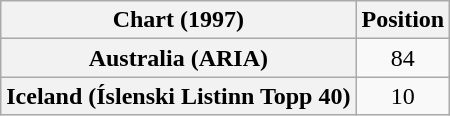<table class="wikitable sortable plainrowheaders" style="text-align:center;">
<tr>
<th scope="col">Chart (1997)</th>
<th scope="col">Position</th>
</tr>
<tr>
<th scope="row">Australia (ARIA)</th>
<td>84</td>
</tr>
<tr>
<th scope="row">Iceland (Íslenski Listinn Topp 40)</th>
<td>10</td>
</tr>
</table>
